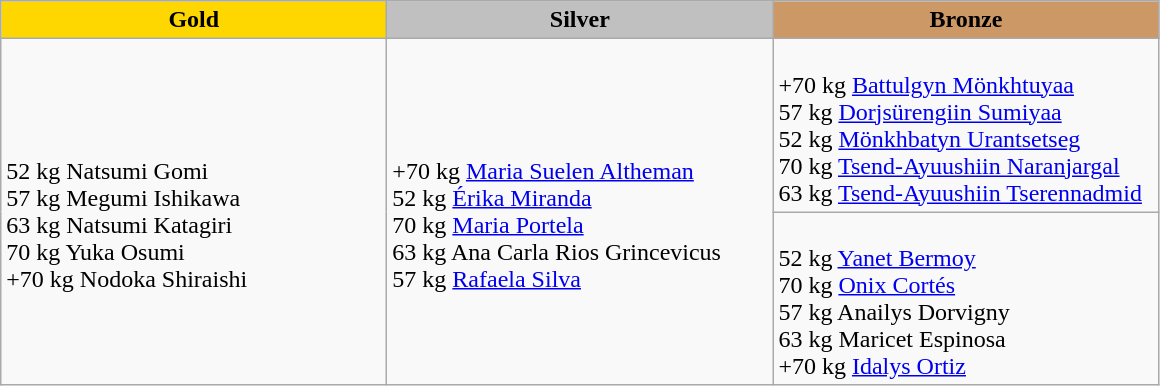<table class="wikitable" style="text-align:left">
<tr align="center">
<td width=250 bgcolor=gold><strong>Gold</strong></td>
<td width=250 bgcolor=silver><strong>Silver</strong></td>
<td width=250 bgcolor=CC9966><strong>Bronze</strong></td>
</tr>
<tr>
<td rowspan=2><br>52 kg Natsumi Gomi<br>57 kg Megumi Ishikawa<br>63 kg Natsumi Katagiri<br>70 kg Yuka Osumi<br>+70 kg Nodoka Shiraishi</td>
<td rowspan=2><br>+70 kg <a href='#'>Maria Suelen Altheman</a><br>52 kg <a href='#'>Érika Miranda</a><br>70 kg <a href='#'>Maria  Portela</a><br>63 kg Ana Carla Rios Grincevicus<br>57 kg <a href='#'>Rafaela Silva</a></td>
<td><br>+70 kg <a href='#'>Battulgyn Mönkhtuyaa</a><br>57 kg <a href='#'>Dorjsürengiin Sumiyaa</a><br>52 kg <a href='#'>Mönkhbatyn Urantsetseg</a><br>70 kg <a href='#'>Tsend-Ayuushiin Naranjargal</a><br>63 kg <a href='#'>Tsend-Ayuushiin Tserennadmid</a></td>
</tr>
<tr>
<td><br>52 kg <a href='#'>Yanet Bermoy</a><br>70 kg <a href='#'>Onix Cortés</a><br>57 kg Anailys Dorvigny<br>63 kg Maricet Espinosa<br>+70 kg <a href='#'>Idalys Ortiz</a></td>
</tr>
</table>
